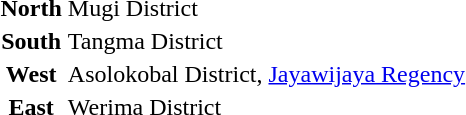<table>
<tr>
<th>North</th>
<td>Mugi District</td>
</tr>
<tr>
<th>South</th>
<td>Tangma District</td>
</tr>
<tr>
<th>West</th>
<td>Asolokobal District, <a href='#'>Jayawijaya Regency</a></td>
</tr>
<tr>
<th>East</th>
<td>Werima District</td>
</tr>
</table>
